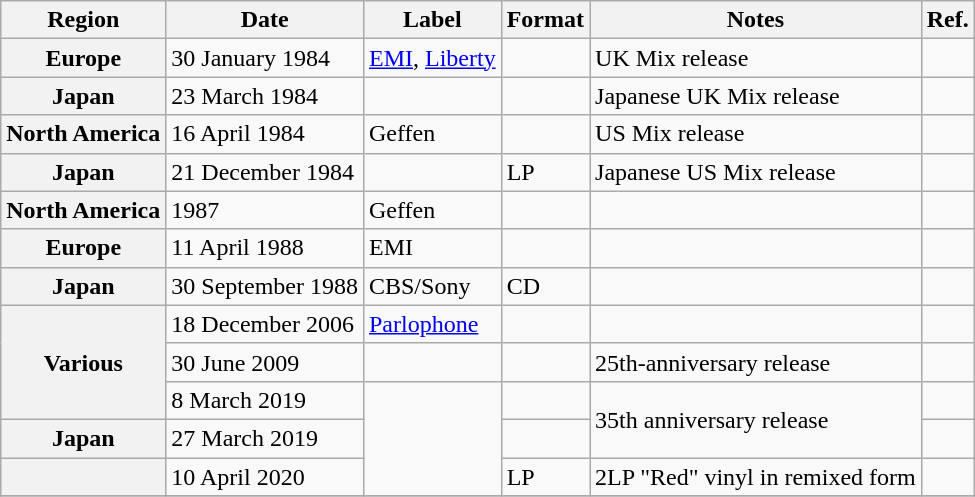<table class="wikitable plainrowheaders">
<tr>
<th scope="col">Region</th>
<th scope="col">Date</th>
<th scope="col">Label</th>
<th scope="col">Format</th>
<th scope="col">Notes</th>
<th scope="col">Ref.</th>
</tr>
<tr>
<th scope="row">Europe</th>
<td scope="row">30 January 1984</td>
<td scope="row"><a href='#'>EMI</a>, <a href='#'>Liberty</a></td>
<td scope="row"></td>
<td scope="row">UK Mix release</td>
<td scope="row"></td>
</tr>
<tr>
<th scope="row">Japan</th>
<td scope="row">23 March 1984</td>
<td scope="row"></td>
<td scope="row"></td>
<td scope="row">Japanese UK Mix release</td>
<td scope="row"></td>
</tr>
<tr>
<th scope="row">North America</th>
<td scope="row">16 April 1984</td>
<td scope="row">Geffen</td>
<td scope="row"></td>
<td scope="row">US Mix release</td>
<td scope="row"></td>
</tr>
<tr>
<th scope="row">Japan</th>
<td scope="row">21 December 1984</td>
<td scope="row"></td>
<td scope="row">LP</td>
<td scope="row">Japanese US Mix release</td>
<td scope="row"></td>
</tr>
<tr>
<th scope="row">North America</th>
<td scope="row">1987</td>
<td scope="row">Geffen</td>
<td scope="row"></td>
<td scope="row"></td>
<td scope="row"></td>
</tr>
<tr>
<th scope="row">Europe</th>
<td scope="row">11 April 1988</td>
<td scope="row">EMI</td>
<td scope="row"></td>
<td scope="row"></td>
<td scope="row"></td>
</tr>
<tr>
<th scope="row">Japan</th>
<td scope="row">30 September 1988</td>
<td scope="row">CBS/Sony</td>
<td scope="row">CD</td>
<td scope="row"></td>
<td scope="row"></td>
</tr>
<tr>
<th scope="row" rowspan="3">Various</th>
<td scope="row">18 December 2006</td>
<td scope="row"><a href='#'>Parlophone</a></td>
<td scope="row"></td>
<td scope="row"></td>
<td scope="row"></td>
</tr>
<tr>
<td scope="row">30 June 2009</td>
<td scope="row"></td>
<td scope="row"></td>
<td scope="row">25th-anniversary release</td>
<td scope="row"></td>
</tr>
<tr>
<td scope="row">8 March 2019</td>
<td scope="row" rowspan="3"></td>
<td scope="row"></td>
<td scope="row" rowspan="2">35th anniversary release</td>
<td scope="row"></td>
</tr>
<tr>
<th scope="row">Japan</th>
<td scope="row">27 March 2019</td>
<td scope="row"></td>
<td scope="row"></td>
</tr>
<tr>
<th scope="row"></th>
<td scope="row">10 April 2020</td>
<td scope="row">LP</td>
<td scope="row">2LP "Red" vinyl in remixed form</td>
<td scope="row"></td>
</tr>
<tr>
</tr>
</table>
